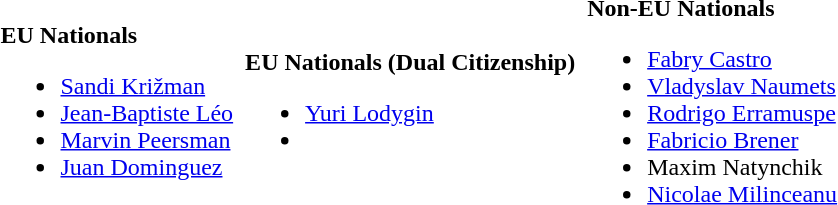<table>
<tr>
<td><strong>EU Nationals</strong><br><ul><li>  <a href='#'>Sandi Križman</a></li><li>  <a href='#'>Jean-Baptiste Léo</a></li><li>  <a href='#'>Marvin Peersman</a></li><li>  <a href='#'>Juan Dominguez</a></li></ul></td>
<td></td>
<td><strong>EU Nationals (Dual Citizenship)</strong><br><ul><li>   <a href='#'>Yuri Lodygin</a></li><li></li></ul></td>
<td></td>
<td><strong>Non-EU Nationals</strong><br><ul><li> <a href='#'>Fabry Castro</a></li><li> <a href='#'>Vladyslav Naumets</a></li><li> <a href='#'>Rodrigo Erramuspe</a></li><li> <a href='#'>Fabricio Brener</a></li><li> Maxim Natynchik</li><li> <a href='#'>Nicolae Milinceanu</a></li></ul></td>
<td></td>
</tr>
</table>
